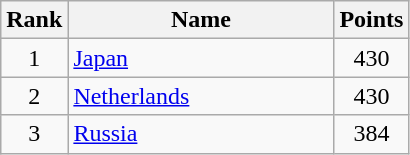<table class="wikitable" border="1">
<tr>
<th width=30>Rank</th>
<th width=170>Name</th>
<th width=25>Points</th>
</tr>
<tr align="center">
<td>1</td>
<td align="left"> <a href='#'>Japan</a></td>
<td>430</td>
</tr>
<tr align="center">
<td>2</td>
<td align="left"> <a href='#'>Netherlands</a></td>
<td>430</td>
</tr>
<tr align="center">
<td>3</td>
<td align="left"> <a href='#'>Russia</a></td>
<td>384</td>
</tr>
</table>
